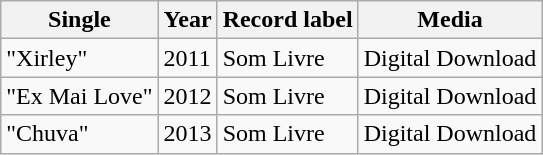<table class="wikitable">
<tr>
<th>Single</th>
<th>Year</th>
<th>Record label</th>
<th>Media</th>
</tr>
<tr>
<td>"Xirley"</td>
<td>2011</td>
<td>Som Livre</td>
<td>Digital Download</td>
</tr>
<tr>
<td>"Ex Mai Love"</td>
<td>2012</td>
<td>Som Livre</td>
<td>Digital Download</td>
</tr>
<tr>
<td>"Chuva"</td>
<td>2013</td>
<td>Som Livre</td>
<td>Digital Download</td>
</tr>
</table>
